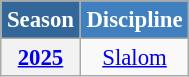<table class="wikitable" style="font-size:95%; text-align:center; border:grey solid 1px; border-collapse:collapse;" width="10%">
<tr style="background-color:#369; color:white;">
</tr>
<tr>
<td style="background:#369; color:white; width:5%;"><strong>Season</strong></td>
<td style="background:#4180be; color:white; width:5%;"><strong>Discipline</strong></td>
</tr>
<tr>
<th><strong><a href='#'>2025</a></strong></th>
<td><a href='#'>Slalom</a></td>
</tr>
</table>
